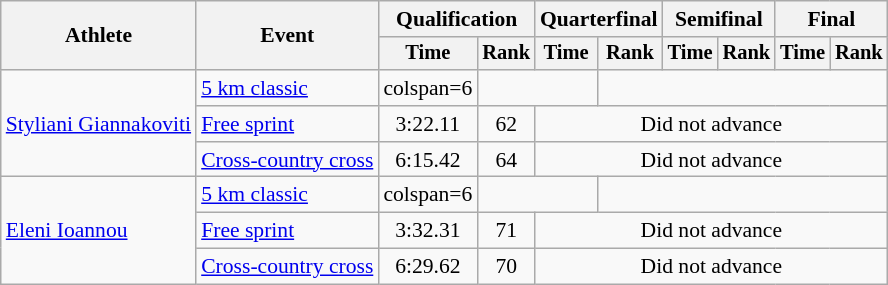<table class="wikitable" style="font-size:90%">
<tr>
<th rowspan="2">Athlete</th>
<th rowspan="2">Event</th>
<th colspan="2">Qualification</th>
<th colspan="2">Quarterfinal</th>
<th colspan="2">Semifinal</th>
<th colspan="2">Final</th>
</tr>
<tr style="font-size:95%">
<th>Time</th>
<th>Rank</th>
<th>Time</th>
<th>Rank</th>
<th>Time</th>
<th>Rank</th>
<th>Time</th>
<th>Rank</th>
</tr>
<tr align=center>
<td align=left rowspan=3><a href='#'>Styliani Giannakoviti</a></td>
<td align=left><a href='#'>5 km classic</a></td>
<td>colspan=6 </td>
<td colspan=2></td>
</tr>
<tr align=center>
<td align=left><a href='#'>Free sprint</a></td>
<td>3:22.11</td>
<td>62</td>
<td colspan=6>Did not advance</td>
</tr>
<tr align=center>
<td align=left><a href='#'>Cross-country cross</a></td>
<td>6:15.42</td>
<td>64</td>
<td colspan=6>Did not advance</td>
</tr>
<tr align=center>
<td align=left rowspan=3><a href='#'>Eleni Ioannou</a></td>
<td align=left><a href='#'>5 km classic</a></td>
<td>colspan=6 </td>
<td colspan=2></td>
</tr>
<tr align=center>
<td align=left><a href='#'>Free sprint</a></td>
<td>3:32.31</td>
<td>71</td>
<td colspan=6>Did not advance</td>
</tr>
<tr align=center>
<td align=left><a href='#'>Cross-country cross</a></td>
<td>6:29.62</td>
<td>70</td>
<td colspan=6>Did not advance</td>
</tr>
</table>
